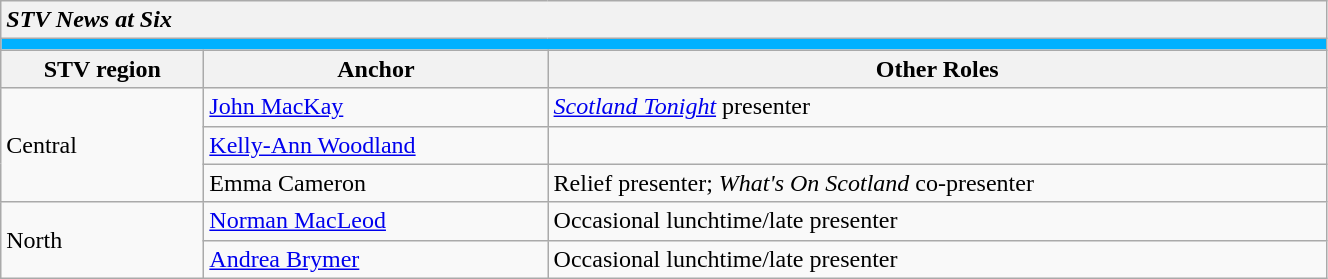<table class="wikitable" style="width:70%;">
<tr>
<th colspan="4" style="text-align:left;"><em>STV News at Six</em></th>
</tr>
<tr style="background:#00B1FF;">
<td colspan="4"></td>
</tr>
<tr>
<th>STV region</th>
<th>Anchor</th>
<th>Other Roles</th>
</tr>
<tr>
<td rowspan=3>Central</td>
<td><a href='#'>John MacKay</a></td>
<td><em><a href='#'>Scotland Tonight</a></em> presenter</td>
</tr>
<tr>
<td><a href='#'>Kelly-Ann Woodland</a></td>
<td></td>
</tr>
<tr>
<td>Emma Cameron</td>
<td>Relief presenter; <em>What's On Scotland</em> co-presenter</td>
</tr>
<tr>
<td rowspan=3>North</td>
<td><a href='#'>Norman MacLeod</a></td>
<td>Occasional lunchtime/late presenter</td>
</tr>
<tr>
<td><a href='#'>Andrea Brymer</a></td>
<td>Occasional lunchtime/late presenter</td>
</tr>
</table>
